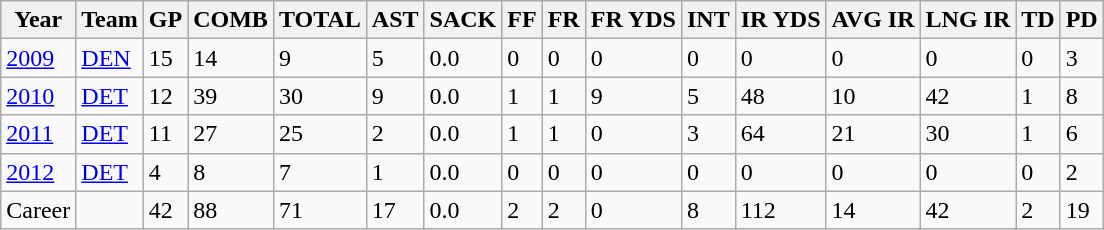<table class="wikitable">
<tr>
<th>Year</th>
<th>Team</th>
<th>GP</th>
<th>COMB</th>
<th>TOTAL</th>
<th>AST</th>
<th>SACK</th>
<th>FF</th>
<th>FR</th>
<th>FR YDS</th>
<th>INT</th>
<th>IR YDS</th>
<th>AVG IR</th>
<th>LNG IR</th>
<th>TD</th>
<th>PD</th>
</tr>
<tr>
<td><a href='#'>2009</a></td>
<td><a href='#'>DEN</a></td>
<td>15</td>
<td>14</td>
<td>9</td>
<td>5</td>
<td>0.0</td>
<td>0</td>
<td>0</td>
<td>0</td>
<td>0</td>
<td>0</td>
<td>0</td>
<td>0</td>
<td>0</td>
<td>3</td>
</tr>
<tr>
<td><a href='#'>2010</a></td>
<td><a href='#'>DET</a></td>
<td>12</td>
<td>39</td>
<td>30</td>
<td>9</td>
<td>0.0</td>
<td>1</td>
<td>1</td>
<td>9</td>
<td>5</td>
<td>48</td>
<td>10</td>
<td>42</td>
<td>1</td>
<td>8</td>
</tr>
<tr>
<td><a href='#'>2011</a></td>
<td><a href='#'>DET</a></td>
<td>11</td>
<td>27</td>
<td>25</td>
<td>2</td>
<td>0.0</td>
<td>1</td>
<td>1</td>
<td>0</td>
<td>3</td>
<td>64</td>
<td>21</td>
<td>30</td>
<td>1</td>
<td>6</td>
</tr>
<tr>
<td><a href='#'>2012</a></td>
<td><a href='#'>DET</a></td>
<td>4</td>
<td>8</td>
<td>7</td>
<td>1</td>
<td>0.0</td>
<td>0</td>
<td>0</td>
<td>0</td>
<td>0</td>
<td>0</td>
<td>0</td>
<td>0</td>
<td>0</td>
<td>2</td>
</tr>
<tr>
<td>Career</td>
<td></td>
<td>42</td>
<td>88</td>
<td>71</td>
<td>17</td>
<td>0.0</td>
<td>2</td>
<td>2</td>
<td>0</td>
<td>8</td>
<td>112</td>
<td>14</td>
<td>42</td>
<td>2</td>
<td>19</td>
</tr>
</table>
